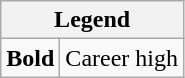<table class="wikitable mw-collapsible mw-collapsed">
<tr>
<th colspan="2">Legend</th>
</tr>
<tr>
<td><strong>Bold</strong></td>
<td>Career high</td>
</tr>
</table>
